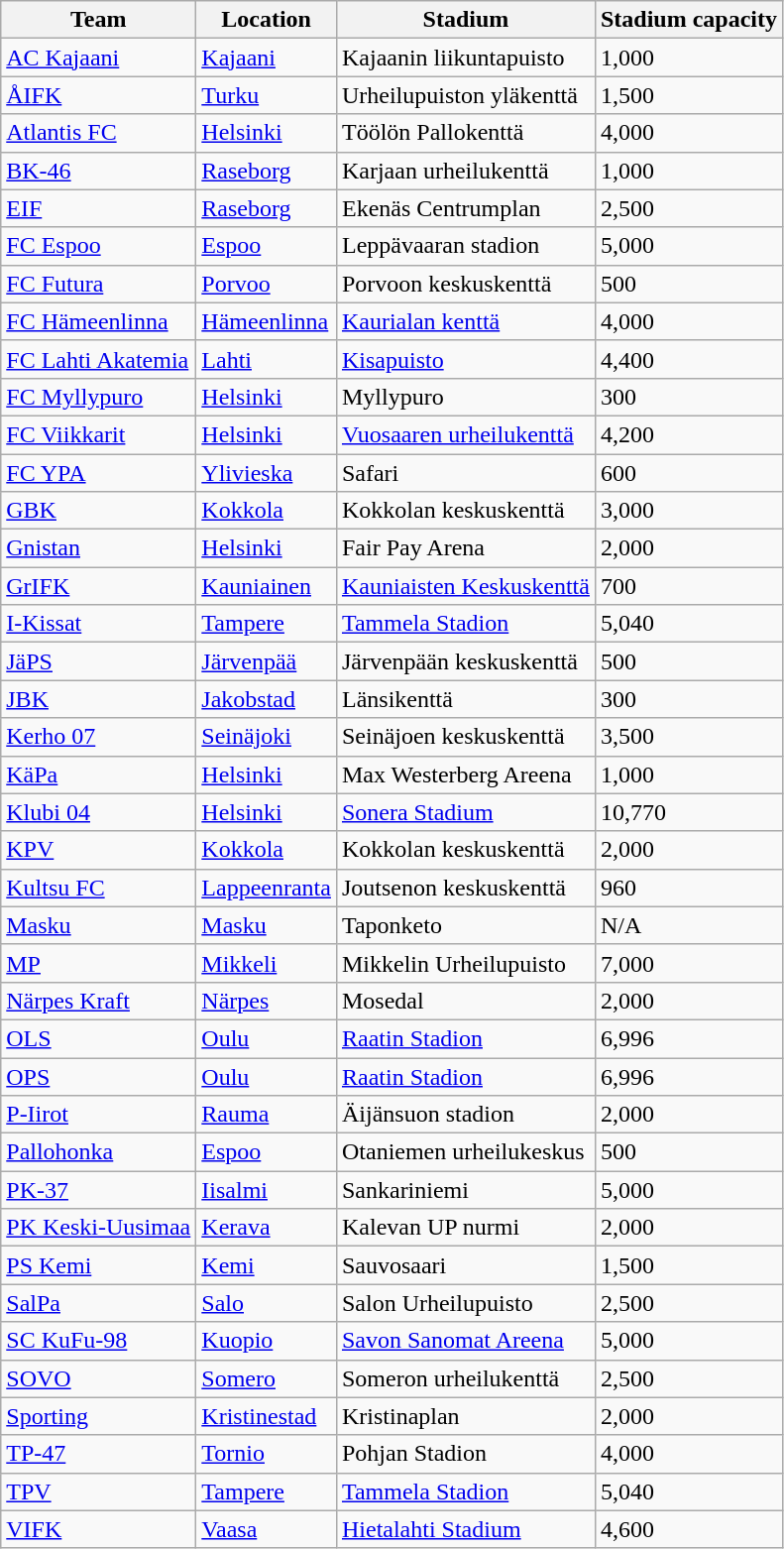<table class="wikitable sortable" border="1">
<tr>
<th>Team</th>
<th>Location</th>
<th>Stadium</th>
<th>Stadium capacity</th>
</tr>
<tr>
<td><a href='#'>AC Kajaani</a></td>
<td><a href='#'>Kajaani</a></td>
<td>Kajaanin liikuntapuisto</td>
<td>1,000</td>
</tr>
<tr>
<td><a href='#'>ÅIFK</a></td>
<td><a href='#'>Turku</a></td>
<td>Urheilupuiston yläkenttä</td>
<td>1,500</td>
</tr>
<tr>
<td><a href='#'>Atlantis FC</a></td>
<td><a href='#'>Helsinki</a></td>
<td>Töölön Pallokenttä</td>
<td>4,000</td>
</tr>
<tr>
<td><a href='#'>BK-46</a></td>
<td><a href='#'>Raseborg</a></td>
<td>Karjaan urheilukenttä</td>
<td>1,000</td>
</tr>
<tr>
<td><a href='#'>EIF</a></td>
<td><a href='#'>Raseborg</a></td>
<td>Ekenäs Centrumplan</td>
<td>2,500</td>
</tr>
<tr>
<td><a href='#'>FC Espoo</a></td>
<td><a href='#'>Espoo</a></td>
<td>Leppävaaran stadion</td>
<td>5,000</td>
</tr>
<tr>
<td><a href='#'>FC Futura</a></td>
<td><a href='#'>Porvoo</a></td>
<td>Porvoon keskuskenttä</td>
<td>500</td>
</tr>
<tr>
<td><a href='#'>FC Hämeenlinna</a></td>
<td><a href='#'>Hämeenlinna</a></td>
<td><a href='#'>Kaurialan kenttä</a></td>
<td>4,000</td>
</tr>
<tr>
<td><a href='#'>FC Lahti Akatemia</a></td>
<td><a href='#'>Lahti</a></td>
<td><a href='#'>Kisapuisto</a></td>
<td>4,400</td>
</tr>
<tr>
<td><a href='#'>FC Myllypuro</a></td>
<td><a href='#'>Helsinki</a></td>
<td>Myllypuro</td>
<td>300</td>
</tr>
<tr>
<td><a href='#'>FC Viikkarit</a></td>
<td><a href='#'>Helsinki</a></td>
<td><a href='#'>Vuosaaren urheilukenttä</a></td>
<td>4,200</td>
</tr>
<tr>
<td><a href='#'>FC YPA</a></td>
<td><a href='#'>Ylivieska</a></td>
<td>Safari</td>
<td>600</td>
</tr>
<tr>
<td><a href='#'>GBK</a></td>
<td><a href='#'>Kokkola</a></td>
<td>Kokkolan keskuskenttä</td>
<td>3,000</td>
</tr>
<tr>
<td><a href='#'>Gnistan</a></td>
<td><a href='#'>Helsinki</a></td>
<td>Fair Pay Arena</td>
<td>2,000</td>
</tr>
<tr>
<td><a href='#'>GrIFK</a></td>
<td><a href='#'>Kauniainen</a></td>
<td><a href='#'>Kauniaisten Keskuskenttä</a></td>
<td>700</td>
</tr>
<tr>
<td><a href='#'>I-Kissat</a></td>
<td><a href='#'>Tampere</a></td>
<td><a href='#'>Tammela Stadion</a></td>
<td>5,040</td>
</tr>
<tr>
<td><a href='#'>JäPS</a></td>
<td><a href='#'>Järvenpää</a></td>
<td>Järvenpään keskuskenttä</td>
<td>500</td>
</tr>
<tr>
<td><a href='#'>JBK</a></td>
<td><a href='#'>Jakobstad</a></td>
<td>Länsikenttä</td>
<td>300</td>
</tr>
<tr>
<td><a href='#'>Kerho 07</a></td>
<td><a href='#'>Seinäjoki</a></td>
<td>Seinäjoen keskuskenttä</td>
<td>3,500</td>
</tr>
<tr>
<td><a href='#'>KäPa</a></td>
<td><a href='#'>Helsinki</a></td>
<td>Max Westerberg Areena</td>
<td>1,000</td>
</tr>
<tr>
<td><a href='#'>Klubi 04</a></td>
<td><a href='#'>Helsinki</a></td>
<td><a href='#'>Sonera Stadium</a></td>
<td>10,770</td>
</tr>
<tr>
<td><a href='#'>KPV</a></td>
<td><a href='#'>Kokkola</a></td>
<td>Kokkolan keskuskenttä</td>
<td>2,000</td>
</tr>
<tr>
<td><a href='#'>Kultsu FC</a></td>
<td><a href='#'>Lappeenranta</a></td>
<td>Joutsenon keskuskenttä</td>
<td>960</td>
</tr>
<tr>
<td><a href='#'>Masku</a></td>
<td><a href='#'>Masku</a></td>
<td>Taponketo</td>
<td>N/A</td>
</tr>
<tr>
<td><a href='#'>MP</a></td>
<td><a href='#'>Mikkeli</a></td>
<td>Mikkelin Urheilupuisto</td>
<td>7,000</td>
</tr>
<tr>
<td><a href='#'>Närpes Kraft</a></td>
<td><a href='#'>Närpes</a></td>
<td>Mosedal</td>
<td>2,000</td>
</tr>
<tr>
<td><a href='#'>OLS</a></td>
<td><a href='#'>Oulu</a></td>
<td><a href='#'>Raatin Stadion</a></td>
<td>6,996</td>
</tr>
<tr>
<td><a href='#'>OPS</a></td>
<td><a href='#'>Oulu</a></td>
<td><a href='#'>Raatin Stadion</a></td>
<td>6,996</td>
</tr>
<tr>
<td><a href='#'>P-Iirot</a></td>
<td><a href='#'>Rauma</a></td>
<td>Äijänsuon stadion</td>
<td>2,000</td>
</tr>
<tr>
<td><a href='#'>Pallohonka</a></td>
<td><a href='#'>Espoo</a></td>
<td>Otaniemen urheilukeskus</td>
<td>500</td>
</tr>
<tr>
<td><a href='#'>PK-37</a></td>
<td><a href='#'>Iisalmi</a></td>
<td>Sankariniemi</td>
<td>5,000</td>
</tr>
<tr>
<td><a href='#'>PK Keski-Uusimaa</a></td>
<td><a href='#'>Kerava</a></td>
<td>Kalevan UP nurmi</td>
<td>2,000</td>
</tr>
<tr>
<td><a href='#'>PS Kemi</a></td>
<td><a href='#'>Kemi</a></td>
<td>Sauvosaari</td>
<td>1,500</td>
</tr>
<tr>
<td><a href='#'>SalPa</a></td>
<td><a href='#'>Salo</a></td>
<td>Salon Urheilupuisto</td>
<td>2,500</td>
</tr>
<tr>
<td><a href='#'>SC KuFu-98</a></td>
<td><a href='#'>Kuopio</a></td>
<td><a href='#'>Savon Sanomat Areena</a></td>
<td>5,000</td>
</tr>
<tr>
<td><a href='#'>SOVO</a></td>
<td><a href='#'>Somero</a></td>
<td>Someron urheilukenttä</td>
<td>2,500</td>
</tr>
<tr>
<td><a href='#'>Sporting</a></td>
<td><a href='#'>Kristinestad</a></td>
<td>Kristinaplan</td>
<td>2,000</td>
</tr>
<tr>
<td><a href='#'>TP-47</a></td>
<td><a href='#'>Tornio</a></td>
<td>Pohjan Stadion</td>
<td>4,000</td>
</tr>
<tr>
<td><a href='#'>TPV</a></td>
<td><a href='#'>Tampere</a></td>
<td><a href='#'>Tammela Stadion</a></td>
<td>5,040</td>
</tr>
<tr>
<td><a href='#'>VIFK</a></td>
<td><a href='#'>Vaasa</a></td>
<td><a href='#'>Hietalahti Stadium</a></td>
<td>4,600</td>
</tr>
</table>
